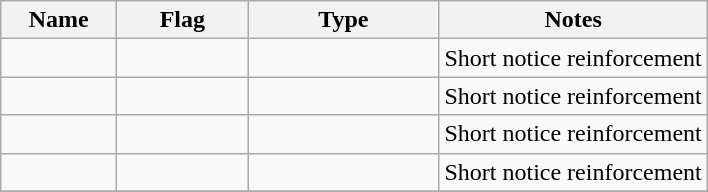<table class="wikitable sortable">
<tr>
<th scope="col" width="70px">Name</th>
<th scope="col" width="80px">Flag</th>
<th scope="col" width="120px">Type</th>
<th>Notes</th>
</tr>
<tr>
<td align="left"></td>
<td align="left"></td>
<td align="left"></td>
<td align="left">Short notice reinforcement</td>
</tr>
<tr>
<td align="left"></td>
<td align="left"></td>
<td align="left"></td>
<td align="left">Short notice reinforcement</td>
</tr>
<tr>
<td align="left"></td>
<td align="left"></td>
<td align="left"></td>
<td align="left">Short notice reinforcement</td>
</tr>
<tr>
<td align="left"></td>
<td align="left"></td>
<td align="left"></td>
<td align="left">Short notice reinforcement</td>
</tr>
<tr>
</tr>
</table>
